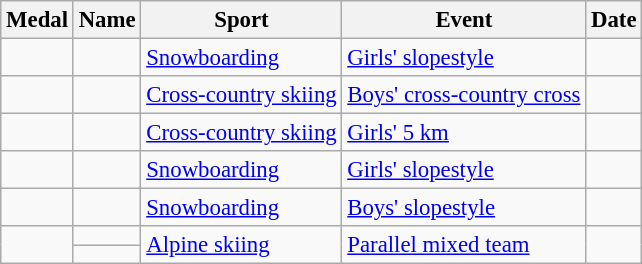<table class="wikitable sortable" style="font-size: 95%">
<tr>
<th>Medal</th>
<th>Name</th>
<th>Sport</th>
<th>Event</th>
<th>Date</th>
</tr>
<tr>
<td></td>
<td></td>
<td><a href='#'>Snowboarding</a></td>
<td><a href='#'>Girls' slopestyle</a></td>
<td></td>
</tr>
<tr>
<td></td>
<td></td>
<td><a href='#'>Cross-country skiing</a></td>
<td><a href='#'>Boys' cross-country cross</a></td>
<td></td>
</tr>
<tr>
<td></td>
<td></td>
<td><a href='#'>Cross-country skiing</a></td>
<td><a href='#'>Girls' 5 km</a></td>
<td></td>
</tr>
<tr>
<td></td>
<td></td>
<td><a href='#'>Snowboarding</a></td>
<td><a href='#'>Girls' slopestyle</a></td>
<td></td>
</tr>
<tr>
<td></td>
<td></td>
<td><a href='#'>Snowboarding</a></td>
<td><a href='#'>Boys' slopestyle</a></td>
<td></td>
</tr>
<tr>
<td rowspan="2"></td>
<td></td>
<td rowspan="2"><a href='#'>Alpine skiing</a></td>
<td rowspan="2"><a href='#'>Parallel mixed team</a></td>
<td rowspan="2"></td>
</tr>
<tr>
<td></td>
</tr>
</table>
